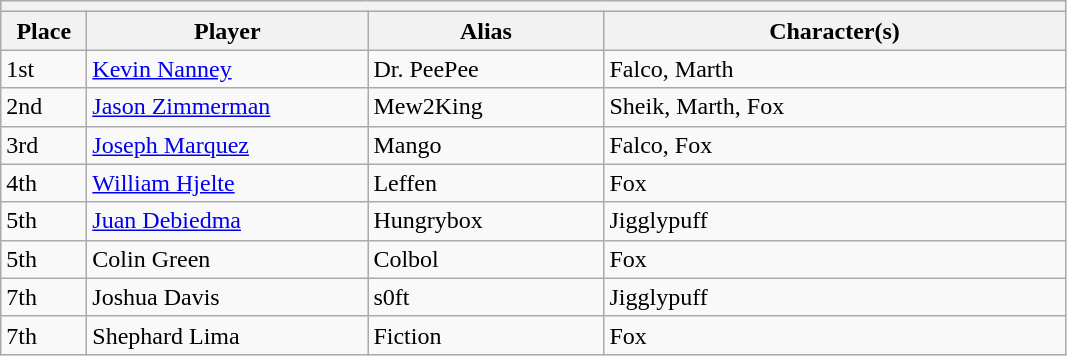<table class="wikitable">
<tr>
<th colspan=4></th>
</tr>
<tr>
<th style="width:50px;">Place</th>
<th style="width:180px;">Player</th>
<th style="width:150px;">Alias</th>
<th style="width:300px;">Character(s)</th>
</tr>
<tr>
<td>1st</td>
<td> <a href='#'>Kevin Nanney</a></td>
<td>Dr. PeePee</td>
<td>Falco, Marth</td>
</tr>
<tr>
<td>2nd</td>
<td> <a href='#'>Jason Zimmerman</a></td>
<td>Mew2King</td>
<td>Sheik, Marth, Fox</td>
</tr>
<tr>
<td>3rd</td>
<td> <a href='#'>Joseph Marquez</a></td>
<td>Mango</td>
<td>Falco, Fox</td>
</tr>
<tr>
<td>4th</td>
<td> <a href='#'>William Hjelte</a></td>
<td>Leffen</td>
<td>Fox</td>
</tr>
<tr>
<td>5th</td>
<td> <a href='#'>Juan Debiedma</a></td>
<td>Hungrybox</td>
<td>Jigglypuff</td>
</tr>
<tr>
<td>5th</td>
<td> Colin Green</td>
<td>Colbol</td>
<td>Fox</td>
</tr>
<tr>
<td>7th</td>
<td> Joshua Davis</td>
<td>s0ft</td>
<td>Jigglypuff</td>
</tr>
<tr>
<td>7th</td>
<td> Shephard Lima</td>
<td>Fiction</td>
<td>Fox</td>
</tr>
</table>
